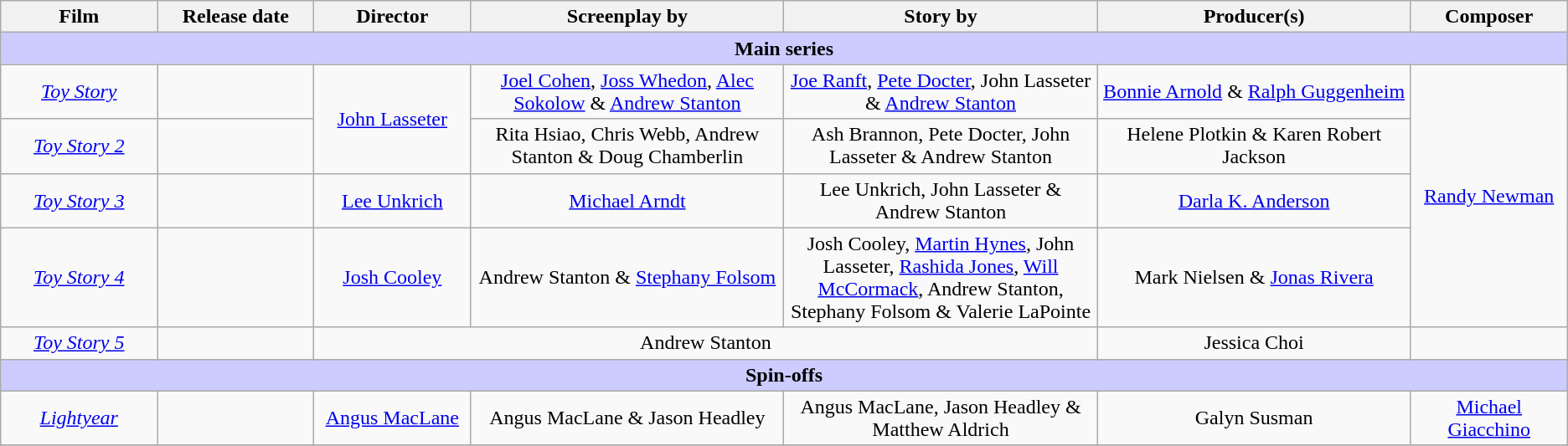<table class="wikitable plainrowheaders" style="text-align:center;">
<tr>
<th width="10%">Film</th>
<th width="10%">Release date</th>
<th width="10%">Director</th>
<th width="20%">Screenplay by</th>
<th width="20%">Story by</th>
<th width="20%">Producer(s)</th>
<th width="10%">Composer</th>
</tr>
<tr>
<th colspan="7" scope="col" style="background-color:#ccccff;">Main series</th>
</tr>
<tr>
<td><em><a href='#'>Toy Story</a></em></td>
<td style="text-align:left"></td>
<td rowspan="2"><a href='#'>John Lasseter</a></td>
<td><a href='#'>Joel Cohen</a>, <a href='#'>Joss Whedon</a>, <a href='#'>Alec Sokolow</a> & <a href='#'>Andrew Stanton</a></td>
<td><a href='#'>Joe Ranft</a>, <a href='#'>Pete Docter</a>, John Lasseter & <a href='#'>Andrew Stanton</a></td>
<td><a href='#'>Bonnie Arnold</a> & <a href='#'>Ralph Guggenheim</a></td>
<td rowspan="4"><a href='#'>Randy Newman</a></td>
</tr>
<tr>
<td><em><a href='#'>Toy Story 2</a></em></td>
<td style="text-align:left"></td>
<td>Rita Hsiao, Chris Webb, Andrew Stanton & Doug Chamberlin</td>
<td>Ash Brannon, Pete Docter, John Lasseter & Andrew Stanton</td>
<td>Helene Plotkin & Karen Robert Jackson</td>
</tr>
<tr>
<td><em><a href='#'>Toy Story 3</a></em></td>
<td style="text-align:left"></td>
<td><a href='#'>Lee Unkrich</a></td>
<td><a href='#'>Michael Arndt</a></td>
<td>Lee Unkrich, John Lasseter & Andrew Stanton</td>
<td><a href='#'>Darla K. Anderson</a></td>
</tr>
<tr>
<td><em><a href='#'>Toy Story 4</a></em></td>
<td style="text-align:left"></td>
<td><a href='#'>Josh Cooley</a></td>
<td>Andrew Stanton & <a href='#'>Stephany Folsom</a></td>
<td>Josh Cooley, <a href='#'>Martin Hynes</a>, John Lasseter, <a href='#'>Rashida Jones</a>, <a href='#'>Will McCormack</a>, Andrew Stanton, Stephany Folsom & Valerie LaPointe</td>
<td>Mark Nielsen & <a href='#'>Jonas Rivera</a></td>
</tr>
<tr>
<td><em><a href='#'>Toy Story 5</a></em></td>
<td style="text-align:left"></td>
<td colspan="3">Andrew Stanton</td>
<td>Jessica Choi</td>
<td></td>
</tr>
<tr>
<th colspan="7" scope="col" style="background-color:#ccccff;">Spin-offs</th>
</tr>
<tr>
<td><em><a href='#'>Lightyear</a></em></td>
<td style="text-align:left"></td>
<td><a href='#'>Angus MacLane</a></td>
<td>Angus MacLane & Jason Headley</td>
<td>Angus MacLane, Jason Headley & Matthew Aldrich</td>
<td>Galyn Susman</td>
<td><a href='#'>Michael Giacchino</a></td>
</tr>
<tr>
</tr>
</table>
